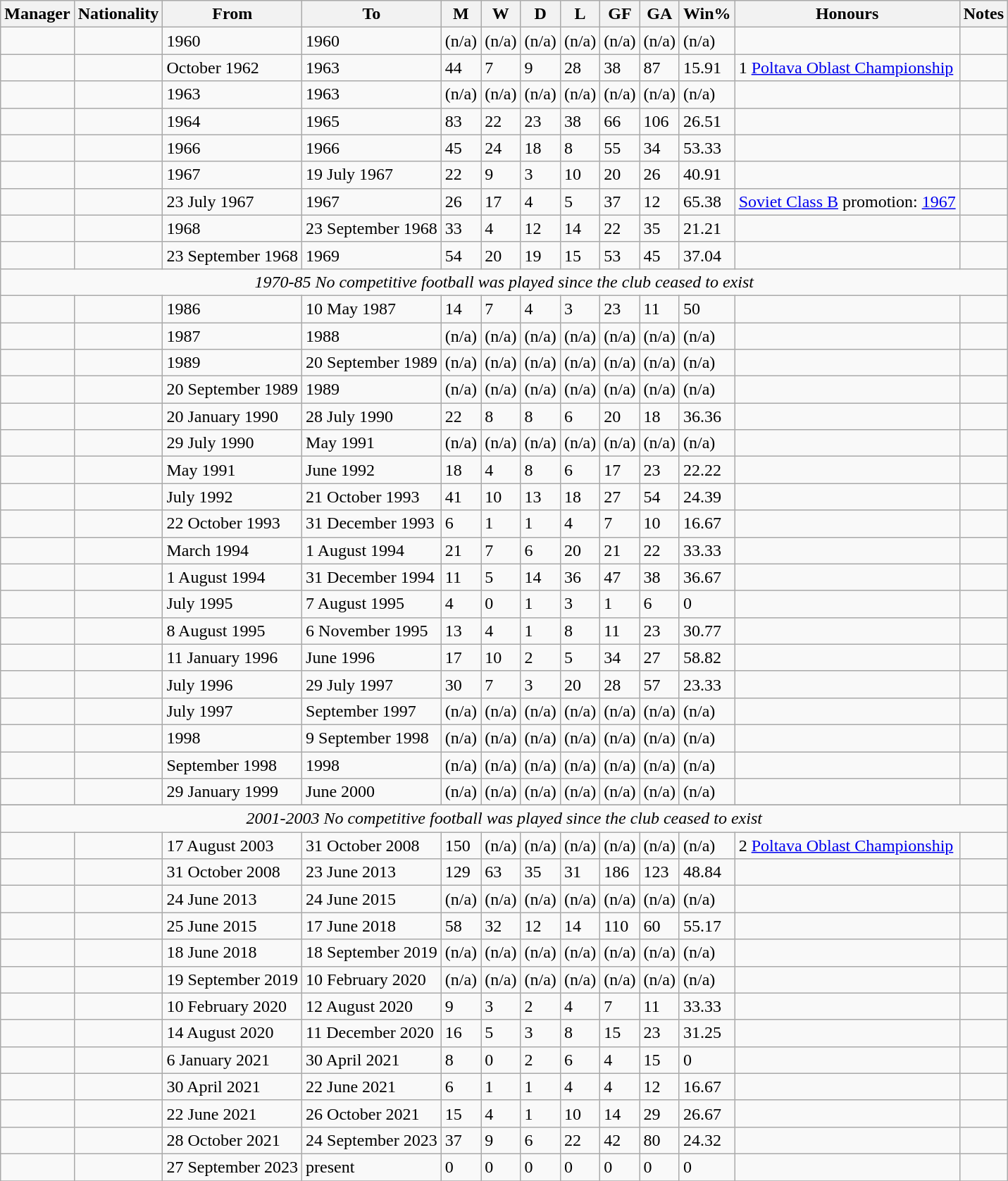<table class="wikitable sortable">
<tr>
<th>Manager</th>
<th>Nationality</th>
<th>From</th>
<th class="unsortable">To</th>
<th>M</th>
<th>W</th>
<th>D</th>
<th>L</th>
<th>GF</th>
<th>GA</th>
<th>Win%</th>
<th class="unsortable">Honours</th>
<th class="unsortable">Notes</th>
</tr>
<tr>
<td></td>
<td></td>
<td>1960</td>
<td>1960</td>
<td>(n/a)</td>
<td>(n/a)</td>
<td>(n/a)</td>
<td>(n/a)</td>
<td>(n/a)</td>
<td>(n/a)</td>
<td>(n/a)</td>
<td></td>
<td></td>
</tr>
<tr>
<td></td>
<td></td>
<td>October 1962</td>
<td>1963</td>
<td>44</td>
<td>7</td>
<td>9</td>
<td>28</td>
<td>38</td>
<td>87</td>
<td>15.91</td>
<td>1 <a href='#'>Poltava Oblast Championship</a></td>
<td></td>
</tr>
<tr>
<td></td>
<td></td>
<td>1963</td>
<td>1963</td>
<td>(n/a)</td>
<td>(n/a)</td>
<td>(n/a)</td>
<td>(n/a)</td>
<td>(n/a)</td>
<td>(n/a)</td>
<td>(n/a)</td>
<td></td>
<td></td>
</tr>
<tr>
<td></td>
<td></td>
<td>1964</td>
<td>1965</td>
<td>83</td>
<td>22</td>
<td>23</td>
<td>38</td>
<td>66</td>
<td>106</td>
<td>26.51</td>
<td></td>
<td></td>
</tr>
<tr>
<td></td>
<td></td>
<td>1966</td>
<td>1966</td>
<td>45</td>
<td>24</td>
<td>18</td>
<td>8</td>
<td>55</td>
<td>34</td>
<td>53.33</td>
<td></td>
<td></td>
</tr>
<tr>
<td></td>
<td></td>
<td>1967</td>
<td>19 July 1967</td>
<td>22</td>
<td>9</td>
<td>3</td>
<td>10</td>
<td>20</td>
<td>26</td>
<td>40.91</td>
<td></td>
<td></td>
</tr>
<tr>
<td></td>
<td></td>
<td>23 July 1967</td>
<td>1967</td>
<td>26</td>
<td>17</td>
<td>4</td>
<td>5</td>
<td>37</td>
<td>12</td>
<td>65.38</td>
<td><a href='#'>Soviet Class B</a> promotion: <a href='#'>1967</a></td>
<td></td>
</tr>
<tr>
<td></td>
<td></td>
<td>1968</td>
<td>23 September 1968</td>
<td>33</td>
<td>4</td>
<td>12</td>
<td>14</td>
<td>22</td>
<td>35</td>
<td>21.21</td>
<td></td>
<td></td>
</tr>
<tr>
<td></td>
<td></td>
<td>23 September 1968</td>
<td>1969</td>
<td>54</td>
<td>20</td>
<td>19</td>
<td>15</td>
<td>53</td>
<td>45</td>
<td>37.04</td>
<td></td>
<td></td>
</tr>
<tr>
<td colspan=13 align=center><em>1970-85 No competitive football was played since the club ceased to exist</em></td>
</tr>
<tr>
<td></td>
<td></td>
<td>1986</td>
<td>10 May 1987</td>
<td>14</td>
<td>7</td>
<td>4</td>
<td>3</td>
<td>23</td>
<td>11</td>
<td>50</td>
<td></td>
<td></td>
</tr>
<tr>
<td></td>
<td></td>
<td>1987</td>
<td>1988</td>
<td>(n/a)</td>
<td>(n/a)</td>
<td>(n/a)</td>
<td>(n/a)</td>
<td>(n/a)</td>
<td>(n/a)</td>
<td>(n/a)</td>
<td></td>
<td></td>
</tr>
<tr>
<td></td>
<td></td>
<td>1989</td>
<td>20 September 1989</td>
<td>(n/a)</td>
<td>(n/a)</td>
<td>(n/a)</td>
<td>(n/a)</td>
<td>(n/a)</td>
<td>(n/a)</td>
<td>(n/a)</td>
<td></td>
<td></td>
</tr>
<tr>
<td></td>
<td></td>
<td>20 September 1989</td>
<td>1989</td>
<td>(n/a)</td>
<td>(n/a)</td>
<td>(n/a)</td>
<td>(n/a)</td>
<td>(n/a)</td>
<td>(n/a)</td>
<td>(n/a)</td>
<td></td>
<td></td>
</tr>
<tr>
<td></td>
<td></td>
<td>20 January 1990</td>
<td>28 July 1990</td>
<td>22</td>
<td>8</td>
<td>8</td>
<td>6</td>
<td>20</td>
<td>18</td>
<td>36.36</td>
<td></td>
<td></td>
</tr>
<tr>
<td></td>
<td></td>
<td>29 July 1990</td>
<td>May 1991</td>
<td>(n/a)</td>
<td>(n/a)</td>
<td>(n/a)</td>
<td>(n/a)</td>
<td>(n/a)</td>
<td>(n/a)</td>
<td>(n/a)</td>
<td></td>
<td></td>
</tr>
<tr>
<td></td>
<td></td>
<td>May 1991</td>
<td>June 1992</td>
<td>18</td>
<td>4</td>
<td>8</td>
<td>6</td>
<td>17</td>
<td>23</td>
<td>22.22</td>
<td></td>
<td></td>
</tr>
<tr>
<td></td>
<td></td>
<td>July 1992</td>
<td>21 October 1993</td>
<td>41</td>
<td>10</td>
<td>13</td>
<td>18</td>
<td>27</td>
<td>54</td>
<td>24.39</td>
<td></td>
<td></td>
</tr>
<tr>
<td></td>
<td></td>
<td>22 October 1993</td>
<td>31 December 1993</td>
<td>6</td>
<td>1</td>
<td>1</td>
<td>4</td>
<td>7</td>
<td>10</td>
<td>16.67</td>
<td></td>
<td></td>
</tr>
<tr>
<td></td>
<td></td>
<td>March 1994</td>
<td>1 August 1994</td>
<td>21</td>
<td>7</td>
<td>6</td>
<td>20</td>
<td>21</td>
<td>22</td>
<td>33.33</td>
<td></td>
<td></td>
</tr>
<tr>
<td></td>
<td></td>
<td>1 August 1994</td>
<td>31 December 1994</td>
<td>11</td>
<td>5</td>
<td>14</td>
<td>36</td>
<td>47</td>
<td>38</td>
<td>36.67</td>
<td></td>
<td></td>
</tr>
<tr>
<td></td>
<td></td>
<td>July 1995</td>
<td>7 August 1995</td>
<td>4</td>
<td>0</td>
<td>1</td>
<td>3</td>
<td>1</td>
<td>6</td>
<td>0</td>
<td></td>
<td></td>
</tr>
<tr>
<td></td>
<td></td>
<td>8 August 1995</td>
<td>6 November 1995</td>
<td>13</td>
<td>4</td>
<td>1</td>
<td>8</td>
<td>11</td>
<td>23</td>
<td>30.77</td>
<td></td>
<td></td>
</tr>
<tr>
<td></td>
<td></td>
<td>11 January 1996</td>
<td>June 1996</td>
<td>17</td>
<td>10</td>
<td>2</td>
<td>5</td>
<td>34</td>
<td>27</td>
<td>58.82</td>
<td></td>
<td></td>
</tr>
<tr>
<td></td>
<td></td>
<td>July 1996</td>
<td>29 July 1997</td>
<td>30</td>
<td>7</td>
<td>3</td>
<td>20</td>
<td>28</td>
<td>57</td>
<td>23.33</td>
<td></td>
<td></td>
</tr>
<tr>
<td></td>
<td></td>
<td>July 1997</td>
<td>September 1997</td>
<td>(n/a)</td>
<td>(n/a)</td>
<td>(n/a)</td>
<td>(n/a)</td>
<td>(n/a)</td>
<td>(n/a)</td>
<td>(n/a)</td>
<td></td>
<td></td>
</tr>
<tr>
<td></td>
<td></td>
<td>1998</td>
<td>9 September 1998</td>
<td>(n/a)</td>
<td>(n/a)</td>
<td>(n/a)</td>
<td>(n/a)</td>
<td>(n/a)</td>
<td>(n/a)</td>
<td>(n/a)</td>
<td></td>
<td></td>
</tr>
<tr>
<td></td>
<td></td>
<td>September 1998</td>
<td>1998</td>
<td>(n/a)</td>
<td>(n/a)</td>
<td>(n/a)</td>
<td>(n/a)</td>
<td>(n/a)</td>
<td>(n/a)</td>
<td>(n/a)</td>
<td></td>
<td></td>
</tr>
<tr>
<td></td>
<td></td>
<td>29 January 1999</td>
<td>June 2000</td>
<td>(n/a)</td>
<td>(n/a)</td>
<td>(n/a)</td>
<td>(n/a)</td>
<td>(n/a)</td>
<td>(n/a)</td>
<td>(n/a)</td>
<td></td>
<td></td>
</tr>
<tr>
</tr>
<tr>
<td colspan=13 align=center><em>2001-2003 No competitive football was played since the club ceased to exist</em></td>
</tr>
<tr>
<td></td>
<td></td>
<td>17 August 2003</td>
<td>31 October 2008</td>
<td>150</td>
<td>(n/a)</td>
<td>(n/a)</td>
<td>(n/a)</td>
<td>(n/a)</td>
<td>(n/a)</td>
<td>(n/a)</td>
<td>2 <a href='#'>Poltava Oblast Championship</a></td>
<td></td>
</tr>
<tr>
<td></td>
<td></td>
<td>31 October 2008</td>
<td>23 June 2013</td>
<td>129</td>
<td>63</td>
<td>35</td>
<td>31</td>
<td>186</td>
<td>123</td>
<td>48.84</td>
<td></td>
<td></td>
</tr>
<tr>
<td></td>
<td></td>
<td>24 June 2013</td>
<td>24 June 2015</td>
<td>(n/a)</td>
<td>(n/a)</td>
<td>(n/a)</td>
<td>(n/a)</td>
<td>(n/a)</td>
<td>(n/a)</td>
<td>(n/a)</td>
<td></td>
<td></td>
</tr>
<tr>
<td></td>
<td></td>
<td>25 June 2015</td>
<td>17 June 2018</td>
<td>58</td>
<td>32</td>
<td>12</td>
<td>14</td>
<td>110</td>
<td>60</td>
<td>55.17</td>
<td></td>
<td></td>
</tr>
<tr>
<td></td>
<td></td>
<td>18 June 2018</td>
<td>18 September 2019</td>
<td>(n/a)</td>
<td>(n/a)</td>
<td>(n/a)</td>
<td>(n/a)</td>
<td>(n/a)</td>
<td>(n/a)</td>
<td>(n/a)</td>
<td></td>
<td></td>
</tr>
<tr>
<td></td>
<td></td>
<td>19 September 2019</td>
<td>10 February 2020</td>
<td>(n/a)</td>
<td>(n/a)</td>
<td>(n/a)</td>
<td>(n/a)</td>
<td>(n/a)</td>
<td>(n/a)</td>
<td>(n/a)</td>
<td></td>
<td></td>
</tr>
<tr>
<td></td>
<td></td>
<td>10 February 2020</td>
<td>12 August 2020</td>
<td>9</td>
<td>3</td>
<td>2</td>
<td>4</td>
<td>7</td>
<td>11</td>
<td>33.33</td>
<td></td>
<td></td>
</tr>
<tr>
<td></td>
<td></td>
<td>14 August 2020</td>
<td>11 December 2020</td>
<td>16</td>
<td>5</td>
<td>3</td>
<td>8</td>
<td>15</td>
<td>23</td>
<td>31.25</td>
<td></td>
<td></td>
</tr>
<tr>
<td></td>
<td></td>
<td>6 January 2021</td>
<td>30 April 2021</td>
<td>8</td>
<td>0</td>
<td>2</td>
<td>6</td>
<td>4</td>
<td>15</td>
<td>0</td>
<td></td>
<td></td>
</tr>
<tr>
<td></td>
<td></td>
<td>30 April 2021</td>
<td>22 June 2021</td>
<td>6</td>
<td>1</td>
<td>1</td>
<td>4</td>
<td>4</td>
<td>12</td>
<td>16.67</td>
<td></td>
<td></td>
</tr>
<tr>
<td></td>
<td></td>
<td>22 June 2021</td>
<td>26 October 2021</td>
<td>15</td>
<td>4</td>
<td>1</td>
<td>10</td>
<td>14</td>
<td>29</td>
<td>26.67</td>
<td></td>
<td></td>
</tr>
<tr>
<td></td>
<td></td>
<td>28 October 2021</td>
<td>24 September 2023</td>
<td>37</td>
<td>9</td>
<td>6</td>
<td>22</td>
<td>42</td>
<td>80</td>
<td>24.32</td>
<td></td>
<td></td>
</tr>
<tr>
<td></td>
<td></td>
<td>27 September 2023</td>
<td>present</td>
<td>0</td>
<td>0</td>
<td>0</td>
<td>0</td>
<td>0</td>
<td>0</td>
<td>0</td>
<td></td>
<td></td>
</tr>
<tr>
</tr>
</table>
